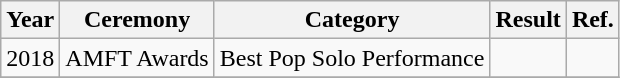<table class="sortable wikitable">
<tr>
<th>Year</th>
<th>Ceremony</th>
<th>Category</th>
<th>Result</th>
<th>Ref.</th>
</tr>
<tr>
<td>2018</td>
<td>AMFT Awards</td>
<td>Best Pop Solo Performance</td>
<td></td>
<td style="text-align:center;"></td>
</tr>
<tr>
</tr>
</table>
